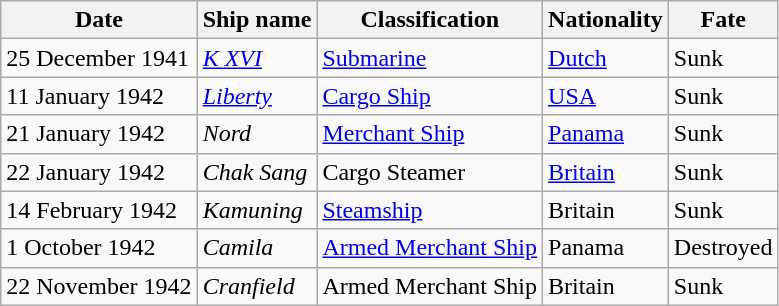<table class="wikitable">
<tr>
<th>Date</th>
<th>Ship name</th>
<th>Classification</th>
<th>Nationality</th>
<th>Fate</th>
</tr>
<tr>
<td>25 December 1941</td>
<td><em><a href='#'>K XVI</a></em></td>
<td><a href='#'>Submarine</a></td>
<td><a href='#'>Dutch</a></td>
<td>Sunk</td>
</tr>
<tr>
<td>11 January 1942</td>
<td><em><a href='#'>Liberty</a></em></td>
<td><a href='#'>Cargo Ship</a></td>
<td><a href='#'>USA</a></td>
<td>Sunk</td>
</tr>
<tr>
<td>21 January 1942</td>
<td><em>Nord</em></td>
<td><a href='#'>Merchant Ship</a></td>
<td><a href='#'>Panama</a></td>
<td>Sunk</td>
</tr>
<tr>
<td>22 January 1942</td>
<td><em>Chak Sang</em></td>
<td>Cargo Steamer</td>
<td><a href='#'>Britain</a></td>
<td>Sunk</td>
</tr>
<tr>
<td>14 February 1942</td>
<td><em>Kamuning</em></td>
<td><a href='#'>Steamship</a></td>
<td>Britain</td>
<td>Sunk</td>
</tr>
<tr>
<td>1 October 1942</td>
<td><em>Camila</em></td>
<td><a href='#'>Armed Merchant Ship</a></td>
<td>Panama</td>
<td>Destroyed</td>
</tr>
<tr>
<td>22 November 1942</td>
<td><em>Cranfield</em></td>
<td>Armed Merchant Ship</td>
<td>Britain</td>
<td>Sunk</td>
</tr>
</table>
